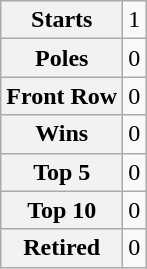<table class="wikitable" style="text-align:center">
<tr>
<th>Starts</th>
<td>1</td>
</tr>
<tr>
<th>Poles</th>
<td>0</td>
</tr>
<tr>
<th>Front Row</th>
<td>0</td>
</tr>
<tr>
<th>Wins</th>
<td>0</td>
</tr>
<tr>
<th>Top 5</th>
<td>0</td>
</tr>
<tr>
<th>Top 10</th>
<td>0</td>
</tr>
<tr>
<th>Retired</th>
<td>0</td>
</tr>
</table>
